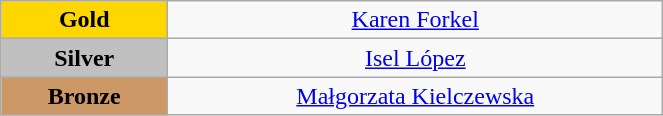<table class="wikitable" style="text-align:center; " width="35%">
<tr>
<td bgcolor="gold"><strong>Gold</strong></td>
<td><a href='#'>Karen Forkel</a><br>  <small><em></em></small></td>
</tr>
<tr>
<td bgcolor="silver"><strong>Silver</strong></td>
<td><a href='#'>Isel López</a><br>  <small><em></em></small></td>
</tr>
<tr>
<td bgcolor="CC9966"><strong>Bronze</strong></td>
<td><a href='#'>Małgorzata Kielczewska</a><br>  <small><em></em></small></td>
</tr>
</table>
